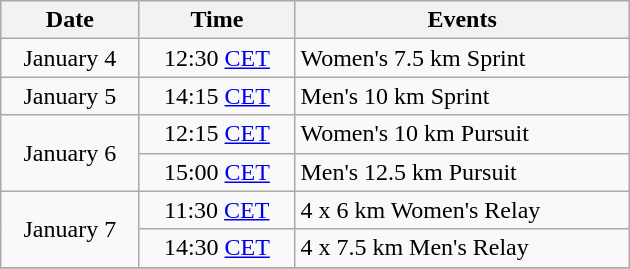<table class="wikitable" style="text-align: center" width="420">
<tr>
<th>Date</th>
<th>Time</th>
<th>Events</th>
</tr>
<tr>
<td>January 4</td>
<td>12:30 <a href='#'>CET</a></td>
<td style="text-align: left">Women's 7.5 km Sprint</td>
</tr>
<tr>
<td>January 5</td>
<td>14:15 <a href='#'>CET</a></td>
<td style="text-align: left">Men's 10 km Sprint</td>
</tr>
<tr>
<td rowspan=2>January 6</td>
<td>12:15 <a href='#'>CET</a></td>
<td style="text-align: left">Women's 10 km Pursuit</td>
</tr>
<tr>
<td>15:00 <a href='#'>CET</a></td>
<td style="text-align: left">Men's 12.5 km Pursuit</td>
</tr>
<tr>
<td rowspan=2>January 7</td>
<td>11:30 <a href='#'>CET</a></td>
<td style="text-align: left">4 x 6 km Women's Relay</td>
</tr>
<tr>
<td>14:30 <a href='#'>CET</a></td>
<td style="text-align: left">4 x 7.5 km Men's Relay</td>
</tr>
<tr>
</tr>
</table>
